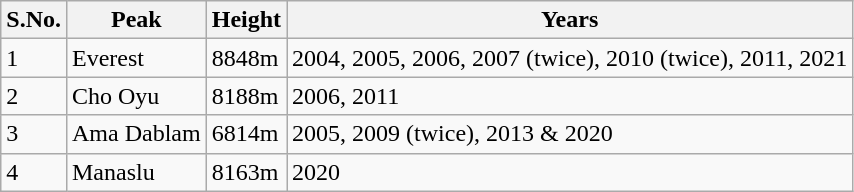<table class="wikitable">
<tr>
<th>S.No.</th>
<th>Peak</th>
<th>Height</th>
<th>Years</th>
</tr>
<tr>
<td>1</td>
<td>Everest</td>
<td>8848m</td>
<td>2004, 2005, 2006, 2007 (twice), 2010 (twice), 2011, 2021</td>
</tr>
<tr>
<td>2</td>
<td>Cho Oyu</td>
<td>8188m</td>
<td>2006, 2011</td>
</tr>
<tr>
<td>3</td>
<td>Ama Dablam</td>
<td>6814m</td>
<td>2005, 2009 (twice), 2013 & 2020</td>
</tr>
<tr>
<td>4</td>
<td>Manaslu</td>
<td>8163m</td>
<td>2020</td>
</tr>
</table>
